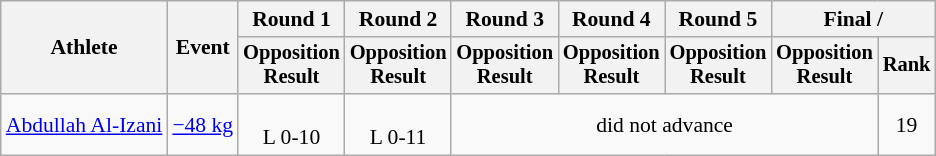<table class="wikitable" style="font-size:90%">
<tr>
<th rowspan="2">Athlete</th>
<th rowspan="2">Event</th>
<th>Round 1</th>
<th>Round 2</th>
<th>Round 3</th>
<th>Round 4</th>
<th>Round 5</th>
<th colspan=2>Final / </th>
</tr>
<tr style="font-size: 95%">
<th>Opposition<br>Result</th>
<th>Opposition<br>Result</th>
<th>Opposition<br>Result</th>
<th>Opposition<br>Result</th>
<th>Opposition<br>Result</th>
<th>Opposition<br>Result</th>
<th>Rank</th>
</tr>
<tr align=center>
<td align=left><a href='#'>Abdullah Al-Izani</a></td>
<td align=left><a href='#'>−48 kg</a></td>
<td><br> L 0-10</td>
<td><br> L 0-11</td>
<td colspan=4>did not advance</td>
<td>19</td>
</tr>
</table>
